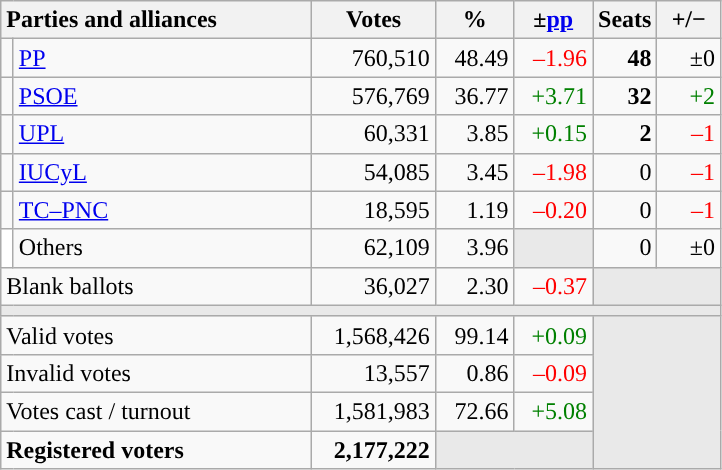<table class="wikitable" style="text-align:right;">
<tr>
<th style="text-align:left;" colspan="2" width="200">Parties and alliances</th>
<th width="75">Votes</th>
<th width="45">%</th>
<th width="45">±<a href='#'>pp</a></th>
<th width="35">Seats</th>
<th width="35">+/−</th>
</tr>
<tr>
<td width="1" style="color:inherit;background:"></td>
<td align="left"><a href='#'>PP</a></td>
<td>760,510</td>
<td>48.49</td>
<td style="color:red;">–1.96</td>
<td><strong>48</strong></td>
<td>±0</td>
</tr>
<tr>
<td style="color:inherit;background:"></td>
<td align="left"><a href='#'>PSOE</a></td>
<td>576,769</td>
<td>36.77</td>
<td style="color:green;">+3.71</td>
<td><strong>32</strong></td>
<td style="color:green;">+2</td>
</tr>
<tr>
<td style="color:inherit;background:"></td>
<td align="left"><a href='#'>UPL</a></td>
<td>60,331</td>
<td>3.85</td>
<td style="color:green;">+0.15</td>
<td><strong>2</strong></td>
<td style="color:red;">–1</td>
</tr>
<tr>
<td style="color:inherit;background:"></td>
<td align="left"><a href='#'>IUCyL</a></td>
<td>54,085</td>
<td>3.45</td>
<td style="color:red;">–1.98</td>
<td>0</td>
<td style="color:red;">–1</td>
</tr>
<tr>
<td style="color:inherit;background:"></td>
<td align="left"><a href='#'>TC–PNC</a></td>
<td>18,595</td>
<td>1.19</td>
<td style="color:red;">–0.20</td>
<td>0</td>
<td style="color:red;">–1</td>
</tr>
<tr>
<td bgcolor="white"></td>
<td align="left">Others</td>
<td>62,109</td>
<td>3.96</td>
<td bgcolor="#E9E9E9"></td>
<td>0</td>
<td>±0</td>
</tr>
<tr>
<td align="left" colspan="2">Blank ballots</td>
<td>36,027</td>
<td>2.30</td>
<td style="color:red;">–0.37</td>
<td bgcolor="#E9E9E9" colspan="2"></td>
</tr>
<tr>
<td colspan="7" bgcolor="#E9E9E9"></td>
</tr>
<tr>
<td align="left" colspan="2">Valid votes</td>
<td>1,568,426</td>
<td>99.14</td>
<td style="color:green;">+0.09</td>
<td bgcolor="#E9E9E9" colspan="2" rowspan="4"></td>
</tr>
<tr>
<td align="left" colspan="2">Invalid votes</td>
<td>13,557</td>
<td>0.86</td>
<td style="color:red;">–0.09</td>
</tr>
<tr>
<td align="left" colspan="2">Votes cast / turnout</td>
<td>1,581,983</td>
<td>72.66</td>
<td style="color:green;">+5.08</td>
</tr>
<tr style="font-weight:bold;">
<td align="left" colspan="2">Registered voters</td>
<td>2,177,222</td>
<td bgcolor="#E9E9E9" colspan="2"></td>
</tr>
</table>
